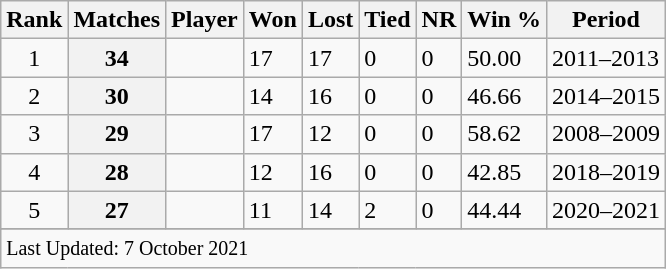<table class="wikitable">
<tr>
<th>Rank</th>
<th>Matches</th>
<th>Player</th>
<th>Won</th>
<th>Lost</th>
<th>Tied</th>
<th>NR</th>
<th>Win %</th>
<th>Period</th>
</tr>
<tr>
<td style="text-align:center">1</td>
<th scope=row style=text-align:center;>34</th>
<td></td>
<td>17</td>
<td>17</td>
<td>0</td>
<td>0</td>
<td>50.00</td>
<td>2011–2013</td>
</tr>
<tr>
<td style="text-align:center">2</td>
<th scope=row style=text-align:center;>30</th>
<td></td>
<td>14</td>
<td>16</td>
<td>0</td>
<td>0</td>
<td>46.66</td>
<td>2014–2015</td>
</tr>
<tr>
<td style="text-align:center">3</td>
<th scope=row style=text-align:center;>29</th>
<td></td>
<td>17</td>
<td>12</td>
<td>0</td>
<td>0</td>
<td>58.62</td>
<td>2008–2009</td>
</tr>
<tr>
<td style="text-align:center">4</td>
<th scope=row style=text-align:center;>28</th>
<td></td>
<td>12</td>
<td>16</td>
<td>0</td>
<td>0</td>
<td>42.85</td>
<td>2018–2019</td>
</tr>
<tr>
<td style="text-align:center">5</td>
<th scope=row style=text-align:center;>27</th>
<td></td>
<td>11</td>
<td>14</td>
<td>2</td>
<td>0</td>
<td>44.44</td>
<td>2020–2021</td>
</tr>
<tr>
</tr>
<tr class=sortbottom>
<td colspan=9><small>Last Updated: 7 October 2021</small></td>
</tr>
</table>
